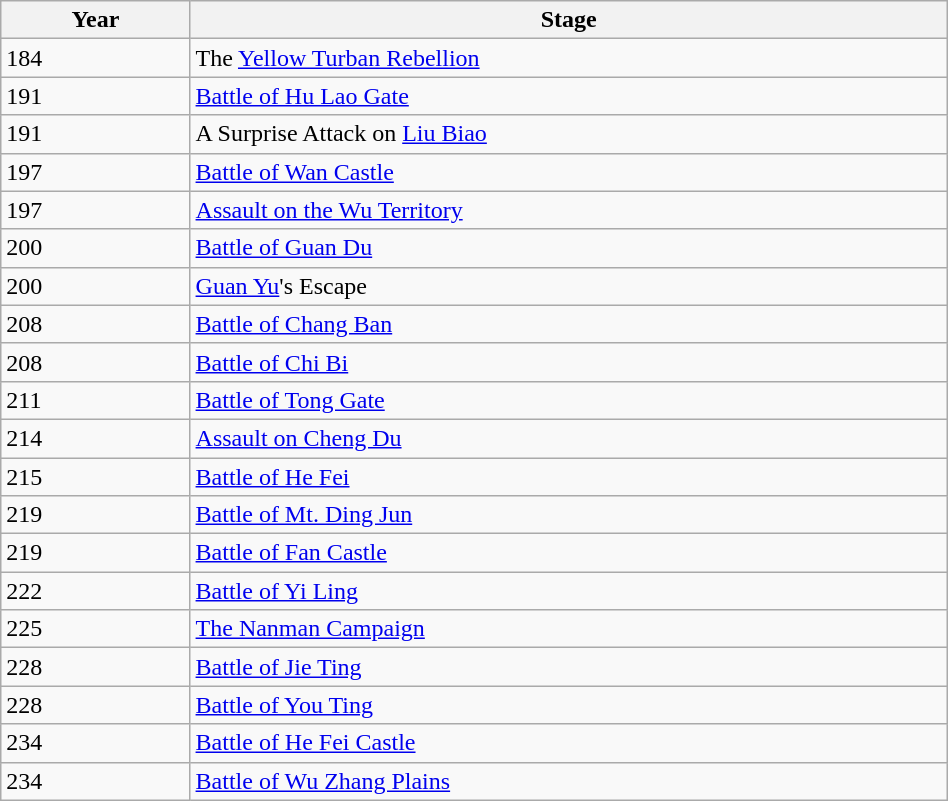<table class="wikitable collapsible collapsed sortable"  style="margin-right:auto; width:50%;">
<tr>
<th width=10%>Year</th>
<th width=40%>Stage</th>
</tr>
<tr>
<td>184</td>
<td>The <a href='#'>Yellow Turban Rebellion</a></td>
</tr>
<tr>
<td>191</td>
<td><a href='#'>Battle of Hu Lao Gate</a></td>
</tr>
<tr>
<td>191</td>
<td>A Surprise Attack on <a href='#'>Liu Biao</a></td>
</tr>
<tr>
<td>197</td>
<td><a href='#'>Battle of Wan Castle</a></td>
</tr>
<tr>
<td>197</td>
<td><a href='#'>Assault on the Wu Territory</a></td>
</tr>
<tr>
<td>200</td>
<td><a href='#'>Battle of Guan Du</a></td>
</tr>
<tr>
<td>200</td>
<td><a href='#'>Guan Yu</a>'s Escape</td>
</tr>
<tr>
<td>208</td>
<td><a href='#'>Battle of Chang Ban</a></td>
</tr>
<tr>
<td>208</td>
<td><a href='#'>Battle of Chi Bi</a></td>
</tr>
<tr>
<td>211</td>
<td><a href='#'>Battle of Tong Gate</a></td>
</tr>
<tr>
<td>214</td>
<td><a href='#'>Assault on Cheng Du</a></td>
</tr>
<tr>
<td>215</td>
<td><a href='#'>Battle of He Fei</a></td>
</tr>
<tr>
<td>219</td>
<td><a href='#'>Battle of Mt. Ding Jun</a></td>
</tr>
<tr>
<td>219</td>
<td><a href='#'>Battle of Fan Castle</a></td>
</tr>
<tr>
<td>222</td>
<td><a href='#'>Battle of Yi Ling</a></td>
</tr>
<tr>
<td>225</td>
<td><a href='#'>The Nanman Campaign</a></td>
</tr>
<tr>
<td>228</td>
<td><a href='#'>Battle of Jie Ting</a></td>
</tr>
<tr>
<td>228</td>
<td><a href='#'>Battle of You Ting</a></td>
</tr>
<tr>
<td>234</td>
<td><a href='#'>Battle of He Fei Castle</a></td>
</tr>
<tr>
<td>234</td>
<td><a href='#'>Battle of Wu Zhang Plains</a></td>
</tr>
</table>
